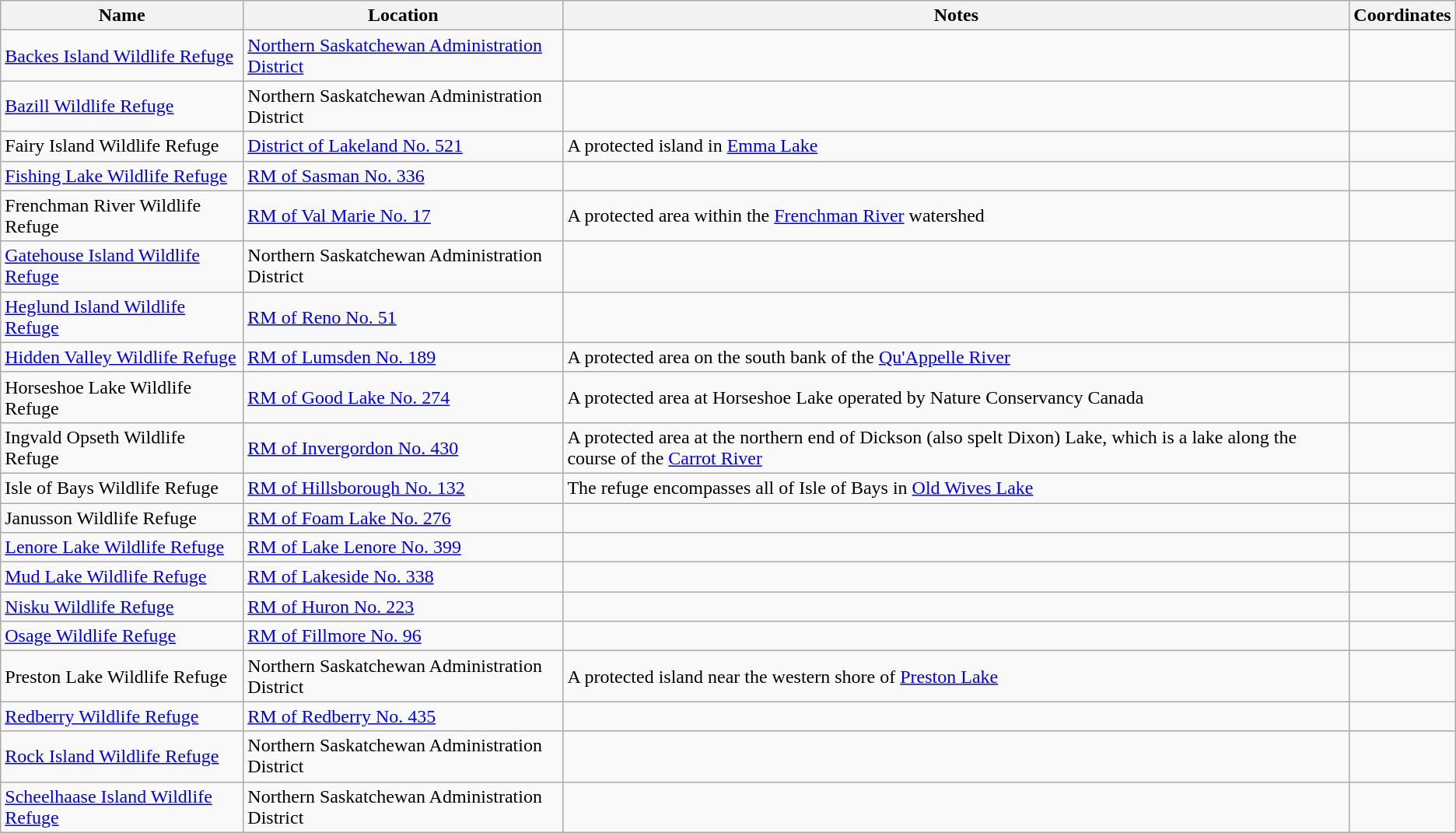<table class='wikitable sortable'>
<tr>
<th>Name</th>
<th>Location</th>
<th>Notes</th>
<th>Coordinates</th>
</tr>
<tr>
<td><a href='#'>Backes Island Wildlife Refuge</a></td>
<td><a href='#'>Northern Saskatchewan Administration District</a></td>
<td></td>
<td></td>
</tr>
<tr>
<td><a href='#'>Bazill Wildlife Refuge</a></td>
<td>Northern Saskatchewan Administration District</td>
<td></td>
<td></td>
</tr>
<tr>
<td>Fairy Island Wildlife Refuge</td>
<td><a href='#'>District of Lakeland No. 521</a></td>
<td>A protected island in <a href='#'>Emma Lake</a></td>
<td></td>
</tr>
<tr>
<td><a href='#'>Fishing Lake Wildlife Refuge</a></td>
<td><a href='#'>RM of Sasman No. 336</a></td>
<td></td>
<td></td>
</tr>
<tr>
<td>Frenchman River Wildlife Refuge</td>
<td><a href='#'>RM of Val Marie No. 17</a></td>
<td>A protected area within the <a href='#'>Frenchman River</a> watershed</td>
<td></td>
</tr>
<tr>
<td><a href='#'>Gatehouse Island Wildlife Refuge</a></td>
<td>Northern Saskatchewan Administration District</td>
<td></td>
<td></td>
</tr>
<tr>
<td><a href='#'>Heglund Island Wildlife Refuge</a></td>
<td><a href='#'>RM of Reno No. 51</a></td>
<td></td>
<td></td>
</tr>
<tr>
<td><a href='#'>Hidden Valley Wildlife Refuge</a></td>
<td><a href='#'>RM of Lumsden No. 189</a></td>
<td>A protected area on the south bank of the <a href='#'>Qu'Appelle River</a></td>
<td></td>
</tr>
<tr>
<td>Horseshoe Lake Wildlife Refuge</td>
<td><a href='#'>RM of Good Lake No. 274</a></td>
<td>A  protected area at Horseshoe Lake operated by Nature Conservancy Canada</td>
<td></td>
</tr>
<tr>
<td>Ingvald Opseth Wildlife Refuge</td>
<td><a href='#'>RM of Invergordon No. 430</a></td>
<td>A protected area at the northern end of Dickson (also spelt Dixon) Lake, which is a lake along the course of the <a href='#'>Carrot River</a></td>
<td></td>
</tr>
<tr>
<td>Isle of Bays Wildlife Refuge</td>
<td><a href='#'>RM of Hillsborough No. 132</a></td>
<td>The refuge encompasses all of Isle of Bays in <a href='#'>Old Wives Lake</a></td>
<td></td>
</tr>
<tr>
<td>Janusson Wildlife Refuge</td>
<td><a href='#'>RM of Foam Lake No. 276</a></td>
<td></td>
<td></td>
</tr>
<tr>
<td><a href='#'>Lenore Lake Wildlife Refuge</a></td>
<td><a href='#'>RM of Lake Lenore No. 399</a></td>
<td></td>
<td></td>
</tr>
<tr>
<td><a href='#'>Mud Lake Wildlife Refuge</a></td>
<td><a href='#'>RM of Lakeside No. 338</a></td>
<td></td>
<td></td>
</tr>
<tr>
<td><a href='#'>Nisku Wildlife Refuge</a></td>
<td><a href='#'>RM of Huron No. 223</a></td>
<td></td>
<td></td>
</tr>
<tr>
<td><a href='#'>Osage Wildlife Refuge</a></td>
<td><a href='#'>RM of Fillmore No. 96</a></td>
<td></td>
<td></td>
</tr>
<tr>
<td>Preston Lake Wildlife Refuge</td>
<td>Northern Saskatchewan Administration District</td>
<td>A protected island near the western shore of <a href='#'>Preston Lake</a></td>
<td></td>
</tr>
<tr>
<td><a href='#'>Redberry Wildlife Refuge</a></td>
<td><a href='#'>RM of Redberry No. 435</a></td>
<td></td>
<td></td>
</tr>
<tr>
<td><a href='#'>Rock Island Wildlife Refuge</a></td>
<td>Northern Saskatchewan Administration District</td>
<td></td>
<td></td>
</tr>
<tr>
<td><a href='#'>Scheelhaase Island Wildlife Refuge</a></td>
<td>Northern Saskatchewan Administration District</td>
<td></td>
<td></td>
</tr>
</table>
